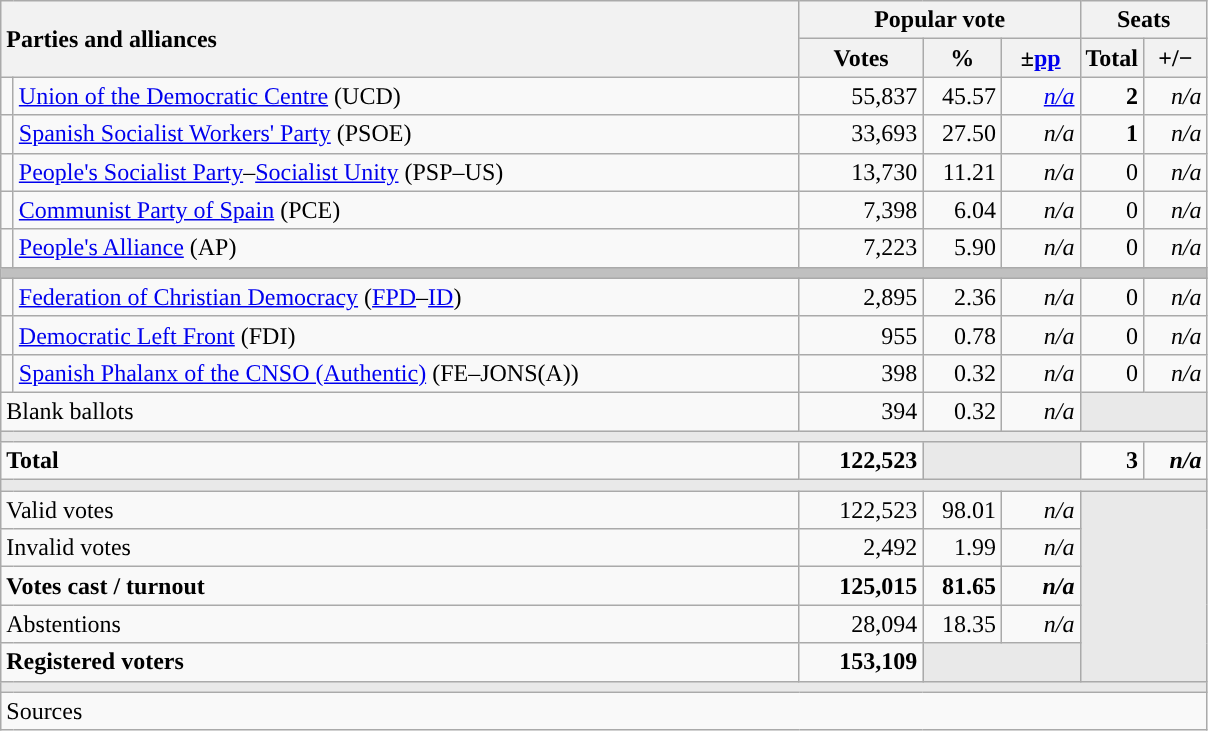<table class="wikitable" style="text-align:right;">
<tr>
<th style="text-align:left;" rowspan="2" colspan="2" width="525">Parties and alliances</th>
<th colspan="3">Popular vote</th>
<th colspan="2">Seats</th>
</tr>
<tr>
<th width="75">Votes</th>
<th width="45">%</th>
<th width="45">±<a href='#'>pp</a></th>
<th width="35">Total</th>
<th width="35">+/−</th>
</tr>
<tr>
<td width="1" style="color:inherit;background:"></td>
<td align="left"><a href='#'>Union of the Democratic Centre</a> (UCD)</td>
<td>55,837</td>
<td>45.57</td>
<td><em><a href='#'>n/a</a></em></td>
<td><strong>2</strong></td>
<td><em>n/a</em></td>
</tr>
<tr>
<td style="color:inherit;background:"></td>
<td align="left"><a href='#'>Spanish Socialist Workers' Party</a> (PSOE)</td>
<td>33,693</td>
<td>27.50</td>
<td><em>n/a</em></td>
<td><strong>1</strong></td>
<td><em>n/a</em></td>
</tr>
<tr>
<td style="color:inherit;background:"></td>
<td align="left"><a href='#'>People's Socialist Party</a>–<a href='#'>Socialist Unity</a> (PSP–US)</td>
<td>13,730</td>
<td>11.21</td>
<td><em>n/a</em></td>
<td>0</td>
<td><em>n/a</em></td>
</tr>
<tr>
<td style="color:inherit;background:"></td>
<td align="left"><a href='#'>Communist Party of Spain</a> (PCE)</td>
<td>7,398</td>
<td>6.04</td>
<td><em>n/a</em></td>
<td>0</td>
<td><em>n/a</em></td>
</tr>
<tr>
<td style="color:inherit;background:"></td>
<td align="left"><a href='#'>People's Alliance</a> (AP)</td>
<td>7,223</td>
<td>5.90</td>
<td><em>n/a</em></td>
<td>0</td>
<td><em>n/a</em></td>
</tr>
<tr>
<td colspan="7" bgcolor="#C0C0C0"></td>
</tr>
<tr>
<td style="color:inherit;background:"></td>
<td align="left"><a href='#'>Federation of Christian Democracy</a> (<a href='#'>FPD</a>–<a href='#'>ID</a>)</td>
<td>2,895</td>
<td>2.36</td>
<td><em>n/a</em></td>
<td>0</td>
<td><em>n/a</em></td>
</tr>
<tr>
<td style="color:inherit;background:"></td>
<td align="left"><a href='#'>Democratic Left Front</a> (FDI)</td>
<td>955</td>
<td>0.78</td>
<td><em>n/a</em></td>
<td>0</td>
<td><em>n/a</em></td>
</tr>
<tr>
<td style="color:inherit;background:"></td>
<td align="left"><a href='#'>Spanish Phalanx of the CNSO (Authentic)</a> (FE–JONS(A))</td>
<td>398</td>
<td>0.32</td>
<td><em>n/a</em></td>
<td>0</td>
<td><em>n/a</em></td>
</tr>
<tr>
<td align="left" colspan="2">Blank ballots</td>
<td>394</td>
<td>0.32</td>
<td><em>n/a</em></td>
<td bgcolor="#E9E9E9" colspan="2"></td>
</tr>
<tr>
<td colspan="7" bgcolor="#E9E9E9"></td>
</tr>
<tr style="font-weight:bold;">
<td align="left" colspan="2">Total</td>
<td>122,523</td>
<td bgcolor="#E9E9E9" colspan="2"></td>
<td>3</td>
<td><em>n/a</em></td>
</tr>
<tr>
<td colspan="7" bgcolor="#E9E9E9"></td>
</tr>
<tr>
<td align="left" colspan="2">Valid votes</td>
<td>122,523</td>
<td>98.01</td>
<td><em>n/a</em></td>
<td bgcolor="#E9E9E9" colspan="2" rowspan="5"></td>
</tr>
<tr>
<td align="left" colspan="2">Invalid votes</td>
<td>2,492</td>
<td>1.99</td>
<td><em>n/a</em></td>
</tr>
<tr style="font-weight:bold;">
<td align="left" colspan="2">Votes cast / turnout</td>
<td>125,015</td>
<td>81.65</td>
<td><em>n/a</em></td>
</tr>
<tr>
<td align="left" colspan="2">Abstentions</td>
<td>28,094</td>
<td>18.35</td>
<td><em>n/a</em></td>
</tr>
<tr style="font-weight:bold;">
<td align="left" colspan="2">Registered voters</td>
<td>153,109</td>
<td bgcolor="#E9E9E9" colspan="2"></td>
</tr>
<tr>
<td colspan="7" bgcolor="#E9E9E9"></td>
</tr>
<tr>
<td align="left" colspan="7">Sources</td>
</tr>
</table>
